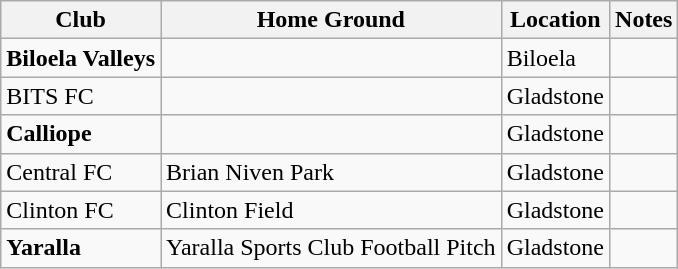<table class="wikitable">
<tr>
<th>Club</th>
<th>Home Ground</th>
<th>Location</th>
<th>Notes</th>
</tr>
<tr>
<td><strong>Biloela Valleys</strong></td>
<td></td>
<td>Biloela</td>
<td></td>
</tr>
<tr>
<td>BITS FC</td>
<td></td>
<td>Gladstone</td>
<td></td>
</tr>
<tr>
<td><strong>Calliope</strong></td>
<td></td>
<td>Gladstone</td>
<td></td>
</tr>
<tr>
<td>Central FC</td>
<td>Brian Niven Park</td>
<td>Gladstone</td>
<td></td>
</tr>
<tr>
<td>Clinton FC</td>
<td>Clinton Field</td>
<td>Gladstone</td>
<td></td>
</tr>
<tr>
<td><strong>Yaralla</strong></td>
<td>Yaralla Sports Club Football Pitch</td>
<td>Gladstone</td>
<td></td>
</tr>
</table>
